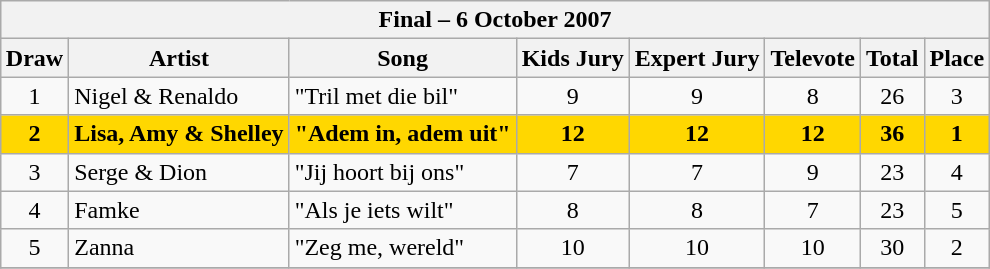<table class="sortable wikitable" style="margin: 1em auto 1em auto; text-align:center;">
<tr>
<th colspan="8">Final – <strong>6 October 2007</strong></th>
</tr>
<tr>
<th>Draw</th>
<th>Artist</th>
<th>Song</th>
<th>Kids Jury</th>
<th>Expert Jury</th>
<th>Televote</th>
<th>Total</th>
<th>Place</th>
</tr>
<tr>
<td>1</td>
<td align="left">Nigel & Renaldo</td>
<td align="left">"Tril met die bil"</td>
<td>9</td>
<td>9</td>
<td>8</td>
<td>26</td>
<td>3</td>
</tr>
<tr bgcolor="GOLD">
<td><strong>2</strong></td>
<td align="left"><strong>Lisa, Amy & Shelley</strong></td>
<td align="left"><strong>"Adem in, adem uit"</strong></td>
<td><strong>12</strong></td>
<td><strong>12</strong></td>
<td><strong>12</strong></td>
<td><strong>36</strong></td>
<td><strong>1</strong></td>
</tr>
<tr>
<td>3</td>
<td align="left">Serge & Dion</td>
<td align="left">"Jij hoort bij ons"</td>
<td>7</td>
<td>7</td>
<td>9</td>
<td>23</td>
<td>4</td>
</tr>
<tr>
<td>4</td>
<td align="left">Famke</td>
<td align="left">"Als je iets wilt"</td>
<td>8</td>
<td>8</td>
<td>7</td>
<td>23</td>
<td>5</td>
</tr>
<tr>
<td>5</td>
<td align="left">Zanna</td>
<td align="left">"Zeg me, wereld"</td>
<td>10</td>
<td>10</td>
<td>10</td>
<td>30</td>
<td>2</td>
</tr>
<tr>
</tr>
</table>
